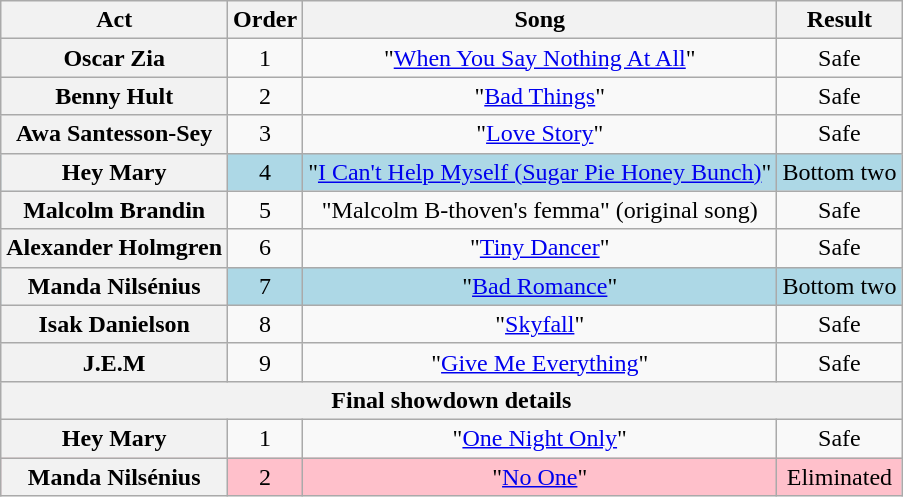<table class="wikitable plainrowheaders" style="text-align:center;">
<tr>
<th scope="col">Act</th>
<th scope="col">Order</th>
<th scope="col">Song</th>
<th scope="col">Result</th>
</tr>
<tr>
<th scope="row">Oscar Zia</th>
<td>1</td>
<td>"<a href='#'>When You Say Nothing At All</a>"</td>
<td>Safe</td>
</tr>
<tr>
<th scope="row">Benny Hult</th>
<td>2</td>
<td>"<a href='#'>Bad Things</a>"</td>
<td>Safe</td>
</tr>
<tr>
<th scope="row">Awa Santesson-Sey</th>
<td>3</td>
<td>"<a href='#'>Love Story</a>"</td>
<td>Safe</td>
</tr>
<tr bgcolor="lightblue">
<th scope="row">Hey Mary</th>
<td>4</td>
<td>"<a href='#'>I Can't Help Myself (Sugar Pie Honey Bunch)</a>"</td>
<td>Bottom two</td>
</tr>
<tr>
<th scope="row">Malcolm Brandin</th>
<td>5</td>
<td>"Malcolm B-thoven's femma" (original song)</td>
<td>Safe</td>
</tr>
<tr>
<th scope="row">Alexander Holmgren</th>
<td>6</td>
<td>"<a href='#'>Tiny Dancer</a>"</td>
<td>Safe</td>
</tr>
<tr bgcolor="lightblue">
<th scope="row">Manda Nilsénius</th>
<td>7</td>
<td>"<a href='#'>Bad Romance</a>"</td>
<td>Bottom two</td>
</tr>
<tr>
<th scope="row">Isak Danielson</th>
<td>8</td>
<td>"<a href='#'>Skyfall</a>"</td>
<td>Safe</td>
</tr>
<tr>
<th scope="row">J.E.M</th>
<td>9</td>
<td>"<a href='#'>Give Me Everything</a>"</td>
<td>Safe</td>
</tr>
<tr>
<th colspan="4">Final showdown details</th>
</tr>
<tr>
<th scope="row">Hey Mary</th>
<td>1</td>
<td>"<a href='#'>One Night Only</a>"</td>
<td>Safe</td>
</tr>
<tr style="background:pink;">
<th scope="row">Manda Nilsénius</th>
<td>2</td>
<td>"<a href='#'>No One</a>"</td>
<td>Eliminated</td>
</tr>
</table>
